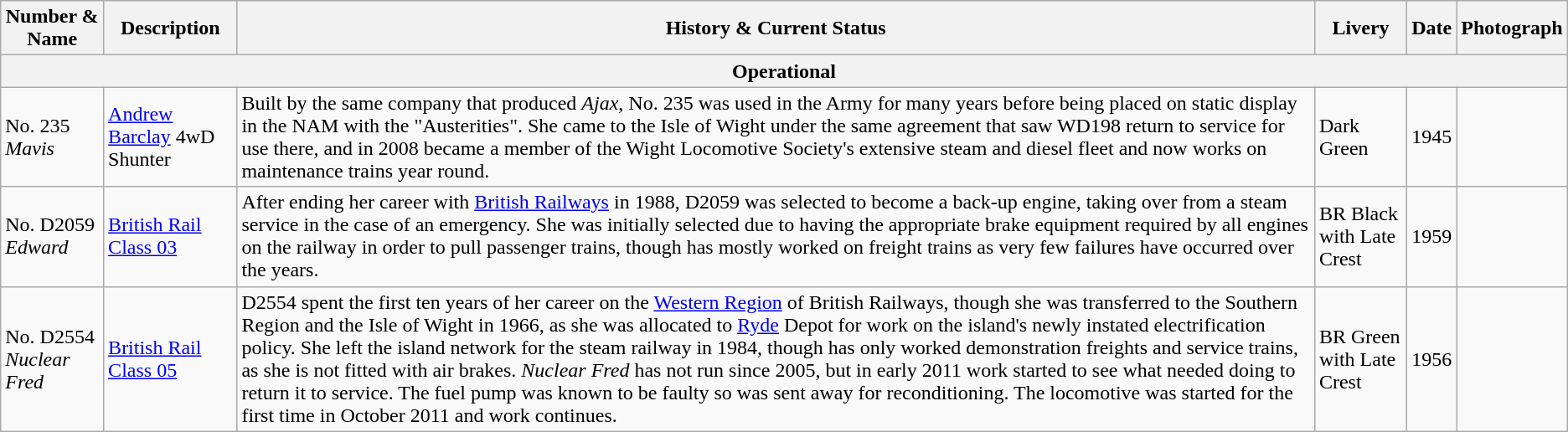<table class="wikitable">
<tr>
<th>Number & Name</th>
<th>Description</th>
<th>History & Current Status</th>
<th>Livery</th>
<th>Date</th>
<th>Photograph</th>
</tr>
<tr>
<th colspan="6">Operational</th>
</tr>
<tr>
<td>No. 235 <em>Mavis</em></td>
<td><a href='#'>Andrew Barclay</a> 4wD Shunter</td>
<td>Built by the same company that produced <em>Ajax</em>, No. 235 was used in the Army for many years before being placed on static display in the NAM with the "Austerities". She came to the Isle of Wight under the same agreement that saw WD198 return to service for use there, and in 2008 became a member of the Wight Locomotive Society's extensive steam and diesel fleet and now works on maintenance trains year round.</td>
<td>Dark Green</td>
<td>1945</td>
<td></td>
</tr>
<tr>
<td>No. D2059 <em>Edward</em></td>
<td><a href='#'>British Rail Class 03</a> </td>
<td>After ending her career with <a href='#'>British Railways</a> in 1988, D2059 was selected to become a back-up engine, taking over from a steam service in the case of an emergency. She was initially selected due to having the appropriate brake equipment required by all engines on the railway in order to pull passenger trains, though has mostly worked on freight trains as very few failures have occurred over the years.</td>
<td>BR Black with Late Crest</td>
<td>1959</td>
<td></td>
</tr>
<tr>
<td>No. D2554 <em>Nuclear Fred</em></td>
<td><a href='#'>British Rail Class 05</a> </td>
<td>D2554 spent the first ten years of her career on the <a href='#'>Western Region</a> of British Railways, though she was transferred to the Southern Region and the Isle of Wight in 1966, as she was allocated to <a href='#'>Ryde</a> Depot for work on the island's newly instated electrification policy. She left the island network for the steam railway in 1984, though has only worked demonstration freights and service trains, as she is not fitted with air brakes. <em>Nuclear Fred</em> has not run since 2005, but in early 2011 work started to see what needed doing to return it to service. The fuel pump was known to be faulty so was sent away for reconditioning. The locomotive was started for the first time in October 2011 and work continues.</td>
<td>BR Green with Late Crest</td>
<td>1956</td>
<td></td>
</tr>
</table>
